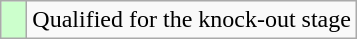<table class="wikitable">
<tr>
<td width="10px" bgcolor="#ccffcc"></td>
<td>Qualified for the knock-out stage</td>
</tr>
</table>
